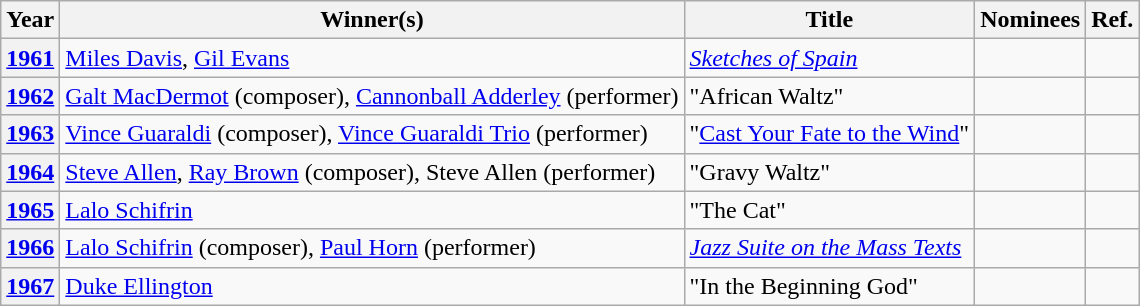<table class="wikitable sortable">
<tr>
<th scope="col">Year</th>
<th scope="col">Winner(s)</th>
<th scope="col">Title</th>
<th scope="col" class="unsortable">Nominees</th>
<th scope="col" class="unsortable">Ref.</th>
</tr>
<tr>
<th scope="row" align="center"><a href='#'>1961</a></th>
<td><a href='#'>Miles Davis</a>, <a href='#'>Gil Evans</a></td>
<td><em><a href='#'>Sketches of Spain</a></em></td>
<td></td>
<td align="center"></td>
</tr>
<tr>
<th scope="row" align="center"><a href='#'>1962</a></th>
<td><a href='#'>Galt MacDermot</a> (composer), <a href='#'>Cannonball Adderley</a> (performer)</td>
<td>"African Waltz"</td>
<td></td>
<td align="center"></td>
</tr>
<tr>
<th scope="row" align="center"><a href='#'>1963</a></th>
<td><a href='#'>Vince Guaraldi</a> (composer), <a href='#'>Vince Guaraldi Trio</a> (performer)</td>
<td>"<a href='#'>Cast Your Fate to the Wind</a>"</td>
<td></td>
<td align="center"></td>
</tr>
<tr>
<th scope="row" align="center"><a href='#'>1964</a></th>
<td><a href='#'>Steve Allen</a>, <a href='#'>Ray Brown</a> (composer), Steve Allen (performer)</td>
<td>"Gravy Waltz"</td>
<td></td>
<td align="center"></td>
</tr>
<tr>
<th scope="row" align="center"><a href='#'>1965</a></th>
<td><a href='#'>Lalo Schifrin</a></td>
<td>"The Cat"</td>
<td></td>
<td align="center"></td>
</tr>
<tr>
<th scope="row" align="center"><a href='#'>1966</a></th>
<td><a href='#'>Lalo Schifrin</a> (composer), <a href='#'>Paul Horn</a> (performer)</td>
<td><em><a href='#'>Jazz Suite on the Mass Texts</a></em></td>
<td></td>
<td align="center"></td>
</tr>
<tr>
<th scope="row" align="center"><a href='#'>1967</a></th>
<td><a href='#'>Duke Ellington</a></td>
<td>"In the Beginning God"</td>
<td></td>
<td align="center"></td>
</tr>
</table>
